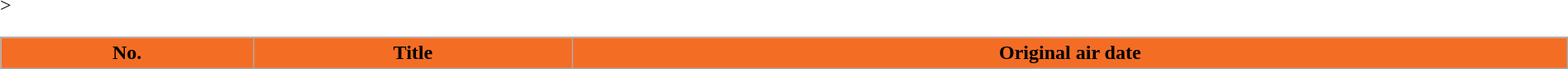<table class="wikitable plainrowheaders" style="width:100%;" overflow: auto;">>
<tr>
<th style="background:#F46D25">No.</th>
<th style="background:#F46D25">Title</th>
<th style="background:#F46D25">Original air date<br>








</th>
</tr>
</table>
